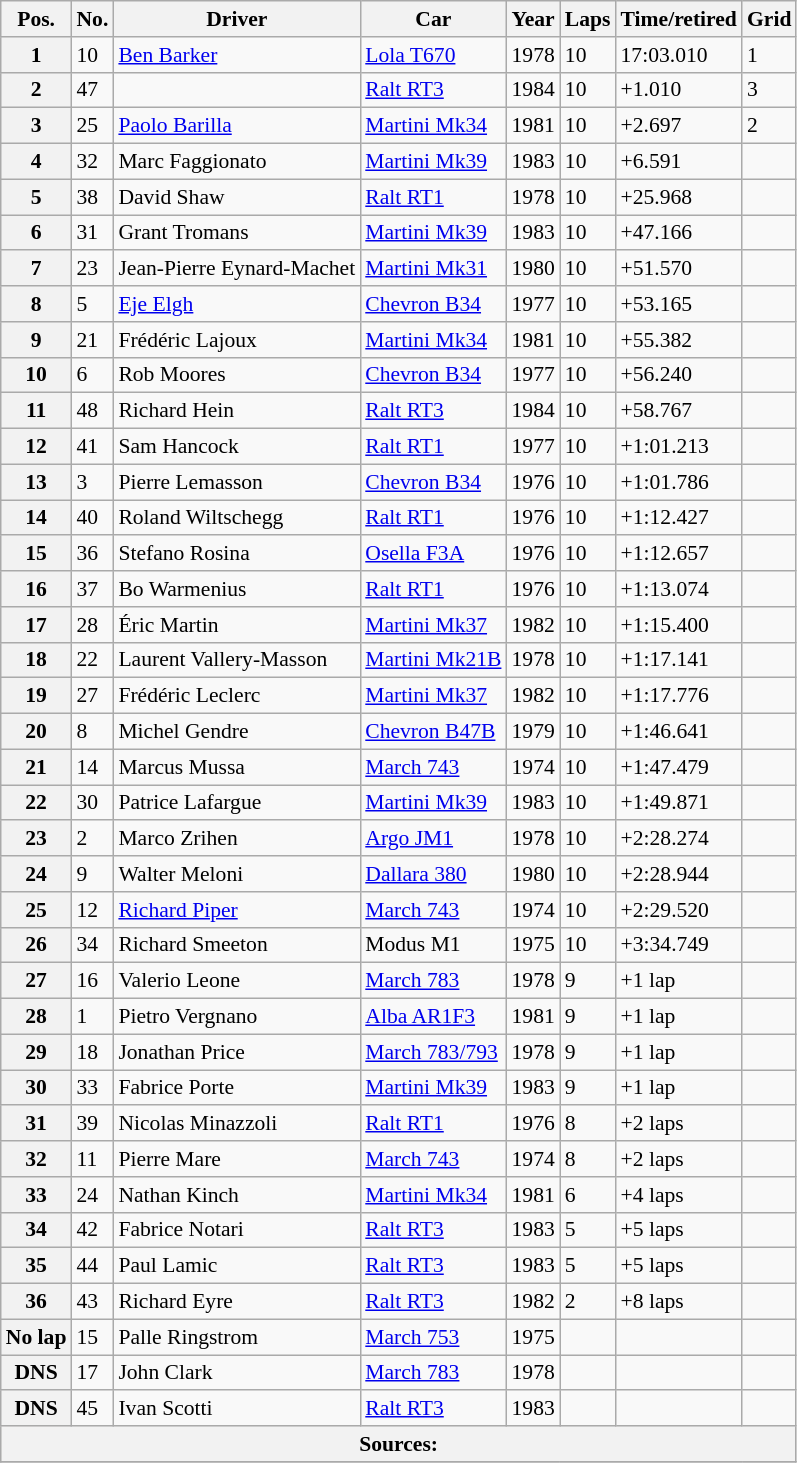<table class="wikitable" style="font-size:90%">
<tr>
<th>Pos.</th>
<th>No.</th>
<th>Driver</th>
<th>Car</th>
<th>Year</th>
<th>Laps</th>
<th>Time/retired</th>
<th>Grid</th>
</tr>
<tr>
<th>1</th>
<td>10</td>
<td> <a href='#'>Ben Barker</a></td>
<td><a href='#'>Lola T670</a></td>
<td>1978</td>
<td>10</td>
<td>17:03.010</td>
<td>1</td>
</tr>
<tr>
<th>2</th>
<td>47</td>
<td> </td>
<td><a href='#'>Ralt RT3</a></td>
<td>1984</td>
<td>10</td>
<td>+1.010</td>
<td>3</td>
</tr>
<tr>
<th>3</th>
<td>25</td>
<td> <a href='#'>Paolo Barilla</a></td>
<td><a href='#'>Martini Mk34</a></td>
<td>1981</td>
<td>10</td>
<td>+2.697</td>
<td>2</td>
</tr>
<tr>
<th>4</th>
<td>32</td>
<td> Marc Faggionato</td>
<td><a href='#'>Martini Mk39</a></td>
<td>1983</td>
<td>10</td>
<td>+6.591</td>
<td></td>
</tr>
<tr>
<th>5</th>
<td>38</td>
<td> David Shaw</td>
<td><a href='#'>Ralt RT1</a></td>
<td>1978</td>
<td>10</td>
<td>+25.968</td>
<td></td>
</tr>
<tr>
<th>6</th>
<td>31</td>
<td> Grant Tromans</td>
<td><a href='#'>Martini Mk39</a></td>
<td>1983</td>
<td>10</td>
<td>+47.166</td>
<td></td>
</tr>
<tr>
<th>7</th>
<td>23</td>
<td> Jean-Pierre Eynard-Machet</td>
<td><a href='#'>Martini Mk31</a></td>
<td>1980</td>
<td>10</td>
<td>+51.570</td>
<td></td>
</tr>
<tr>
<th>8</th>
<td>5</td>
<td> <a href='#'>Eje Elgh</a></td>
<td><a href='#'>Chevron B34</a></td>
<td>1977</td>
<td>10</td>
<td>+53.165</td>
<td></td>
</tr>
<tr>
<th>9</th>
<td>21</td>
<td> Frédéric Lajoux</td>
<td><a href='#'>Martini Mk34</a></td>
<td>1981</td>
<td>10</td>
<td>+55.382</td>
<td></td>
</tr>
<tr>
<th>10</th>
<td>6</td>
<td> Rob Moores</td>
<td><a href='#'>Chevron B34</a></td>
<td>1977</td>
<td>10</td>
<td>+56.240</td>
<td></td>
</tr>
<tr>
<th>11</th>
<td>48</td>
<td> Richard Hein</td>
<td><a href='#'>Ralt RT3</a></td>
<td>1984</td>
<td>10</td>
<td>+58.767</td>
<td></td>
</tr>
<tr>
<th>12</th>
<td>41</td>
<td> Sam Hancock</td>
<td><a href='#'>Ralt RT1</a></td>
<td>1977</td>
<td>10</td>
<td>+1:01.213</td>
<td></td>
</tr>
<tr>
<th>13</th>
<td>3</td>
<td> Pierre Lemasson</td>
<td><a href='#'>Chevron B34</a></td>
<td>1976</td>
<td>10</td>
<td>+1:01.786</td>
<td></td>
</tr>
<tr>
<th>14</th>
<td>40</td>
<td> Roland Wiltschegg</td>
<td><a href='#'>Ralt RT1</a></td>
<td>1976</td>
<td>10</td>
<td>+1:12.427</td>
<td></td>
</tr>
<tr>
<th>15</th>
<td>36</td>
<td> Stefano Rosina</td>
<td><a href='#'>Osella F3A</a></td>
<td>1976</td>
<td>10</td>
<td>+1:12.657</td>
<td></td>
</tr>
<tr>
<th>16</th>
<td>37</td>
<td> Bo Warmenius</td>
<td><a href='#'>Ralt RT1</a></td>
<td>1976</td>
<td>10</td>
<td>+1:13.074</td>
<td></td>
</tr>
<tr>
<th>17</th>
<td>28</td>
<td> Éric Martin</td>
<td><a href='#'>Martini Mk37</a></td>
<td>1982</td>
<td>10</td>
<td>+1:15.400</td>
<td></td>
</tr>
<tr>
<th>18</th>
<td>22</td>
<td> Laurent Vallery-Masson</td>
<td><a href='#'>Martini Mk21B</a></td>
<td>1978</td>
<td>10</td>
<td>+1:17.141</td>
<td></td>
</tr>
<tr>
<th>19</th>
<td>27</td>
<td> Frédéric Leclerc</td>
<td><a href='#'>Martini Mk37</a></td>
<td>1982</td>
<td>10</td>
<td>+1:17.776</td>
<td></td>
</tr>
<tr>
<th>20</th>
<td>8</td>
<td> Michel Gendre</td>
<td><a href='#'>Chevron B47B</a></td>
<td>1979</td>
<td>10</td>
<td>+1:46.641</td>
<td></td>
</tr>
<tr>
<th>21</th>
<td>14</td>
<td> Marcus Mussa</td>
<td><a href='#'>March 743</a></td>
<td>1974</td>
<td>10</td>
<td>+1:47.479</td>
<td></td>
</tr>
<tr>
<th>22</th>
<td>30</td>
<td> Patrice Lafargue</td>
<td><a href='#'>Martini Mk39</a></td>
<td>1983</td>
<td>10</td>
<td>+1:49.871</td>
<td></td>
</tr>
<tr>
<th>23</th>
<td>2</td>
<td> Marco Zrihen</td>
<td><a href='#'>Argo JM1</a></td>
<td>1978</td>
<td>10</td>
<td>+2:28.274</td>
<td></td>
</tr>
<tr>
<th>24</th>
<td>9</td>
<td> Walter Meloni</td>
<td><a href='#'>Dallara 380</a></td>
<td>1980</td>
<td>10</td>
<td>+2:28.944</td>
<td></td>
</tr>
<tr>
<th>25</th>
<td>12</td>
<td> <a href='#'>Richard Piper</a></td>
<td><a href='#'>March 743</a></td>
<td>1974</td>
<td>10</td>
<td>+2:29.520</td>
<td></td>
</tr>
<tr>
<th>26</th>
<td>34</td>
<td> Richard Smeeton</td>
<td>Modus M1</td>
<td>1975</td>
<td>10</td>
<td>+3:34.749</td>
<td></td>
</tr>
<tr>
<th>27</th>
<td>16</td>
<td> Valerio Leone</td>
<td><a href='#'>March 783</a></td>
<td>1978</td>
<td>9</td>
<td>+1 lap</td>
<td></td>
</tr>
<tr>
<th>28</th>
<td>1</td>
<td> Pietro Vergnano</td>
<td><a href='#'>Alba AR1F3</a></td>
<td>1981</td>
<td>9</td>
<td>+1 lap</td>
<td></td>
</tr>
<tr>
<th>29</th>
<td>18</td>
<td> Jonathan Price</td>
<td><a href='#'>March 783/793</a></td>
<td>1978</td>
<td>9</td>
<td>+1 lap</td>
<td></td>
</tr>
<tr>
<th>30</th>
<td>33</td>
<td> Fabrice Porte</td>
<td><a href='#'>Martini Mk39</a></td>
<td>1983</td>
<td>9</td>
<td>+1 lap</td>
<td></td>
</tr>
<tr>
<th>31</th>
<td>39</td>
<td> Nicolas Minazzoli</td>
<td><a href='#'>Ralt RT1</a></td>
<td>1976</td>
<td>8</td>
<td>+2 laps</td>
<td></td>
</tr>
<tr>
<th>32</th>
<td>11</td>
<td> Pierre Mare</td>
<td><a href='#'>March 743</a></td>
<td>1974</td>
<td>8</td>
<td>+2 laps</td>
<td></td>
</tr>
<tr>
<th>33</th>
<td>24</td>
<td> Nathan Kinch</td>
<td><a href='#'>Martini Mk34</a></td>
<td>1981</td>
<td>6</td>
<td>+4 laps</td>
<td></td>
</tr>
<tr>
<th>34</th>
<td>42</td>
<td> Fabrice Notari</td>
<td><a href='#'>Ralt RT3</a></td>
<td>1983</td>
<td>5</td>
<td>+5 laps</td>
<td></td>
</tr>
<tr>
<th>35</th>
<td>44</td>
<td> Paul Lamic</td>
<td><a href='#'>Ralt RT3</a></td>
<td>1983</td>
<td>5</td>
<td>+5 laps</td>
<td></td>
</tr>
<tr>
<th>36</th>
<td>43</td>
<td> Richard Eyre</td>
<td><a href='#'>Ralt RT3</a></td>
<td>1982</td>
<td>2</td>
<td>+8 laps</td>
<td></td>
</tr>
<tr>
<th>No lap</th>
<td>15</td>
<td> Palle Ringstrom</td>
<td><a href='#'>March 753</a></td>
<td>1975</td>
<td></td>
<td></td>
<td></td>
</tr>
<tr>
<th>DNS</th>
<td>17</td>
<td> John Clark</td>
<td><a href='#'>March 783</a></td>
<td>1978</td>
<td></td>
<td></td>
<td></td>
</tr>
<tr>
<th>DNS</th>
<td>45</td>
<td> Ivan Scotti</td>
<td><a href='#'>Ralt RT3</a></td>
<td>1983</td>
<td></td>
<td></td>
<td></td>
</tr>
<tr style="background-color:#E5E4E2" align="center">
<th colspan=8>Sources:</th>
</tr>
<tr>
</tr>
</table>
